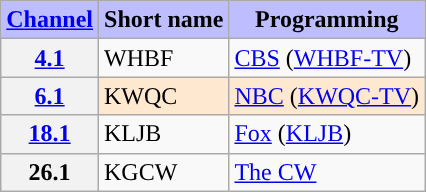<table class="wikitable">
<tr>
<th style="background-color: #bdbdff" scope = "col"><a href='#'>Channel</a></th>
<th style="background-color: #bdbdff" scope = "col">Short name</th>
<th style="background-color: #bdbdff" scope = "col">Programming</th>
</tr>
<tr>
<th scope = "row"><a href='#'>4.1</a></th>
<td>WHBF</td>
<td><a href='#'>CBS</a> (<a href='#'>WHBF-TV</a>)</td>
</tr>
<tr>
<th scope = "row"><a href='#'>6.1</a></th>
<td style="background-color:#ffe8d0">KWQC</td>
<td style="background-color:#ffe8d0"><a href='#'>NBC</a> (<a href='#'>KWQC-TV</a>) </td>
</tr>
<tr>
<th scope = "row"><a href='#'>18.1</a></th>
<td>KLJB</td>
<td><a href='#'>Fox</a> (<a href='#'>KLJB</a>)</td>
</tr>
<tr>
<th scope = "row">26.1</th>
<td>KGCW</td>
<td><a href='#'>The CW</a></td>
</tr>
</table>
